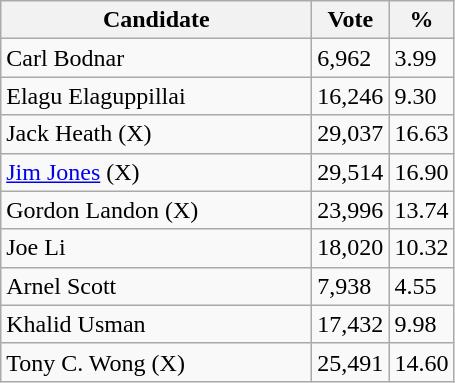<table class="wikitable">
<tr>
<th bgcolor="#DDDDFF" width="200px">Candidate</th>
<th bgcolor="#DDDDFF">Vote</th>
<th bgcolor="#DDDDFF">%</th>
</tr>
<tr>
<td>Carl Bodnar</td>
<td>6,962</td>
<td>3.99</td>
</tr>
<tr>
<td>Elagu Elaguppillai</td>
<td>16,246</td>
<td>9.30</td>
</tr>
<tr>
<td>Jack Heath (X) </td>
<td>29,037</td>
<td>16.63</td>
</tr>
<tr>
<td><a href='#'>Jim Jones</a> (X)</td>
<td>29,514</td>
<td>16.90</td>
</tr>
<tr>
<td>Gordon Landon (X)</td>
<td>23,996</td>
<td>13.74</td>
</tr>
<tr>
<td>Joe Li</td>
<td>18,020</td>
<td>10.32</td>
</tr>
<tr>
<td>Arnel Scott</td>
<td>7,938</td>
<td>4.55</td>
</tr>
<tr>
<td>Khalid Usman</td>
<td>17,432</td>
<td>9.98</td>
</tr>
<tr>
<td>Tony C. Wong (X)</td>
<td>25,491</td>
<td>14.60</td>
</tr>
</table>
